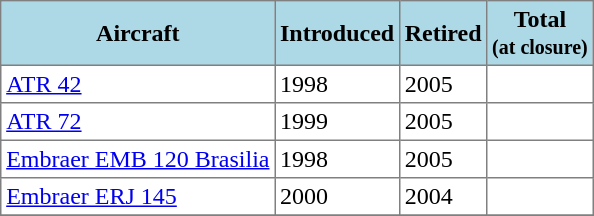<table class="toccolours" border="1" cellpadding="3" style="margin:1em auto; border-collapse:collapse">
<tr bgcolor=lightblue>
<th>Aircraft</th>
<th>Introduced</th>
<th>Retired</th>
<th>Total <br><small>(at closure)</small></th>
</tr>
<tr>
<td><a href='#'>ATR 42</a></td>
<td>1998</td>
<td>2005</td>
<td></td>
</tr>
<tr>
<td><a href='#'>ATR 72</a></td>
<td>1999</td>
<td>2005</td>
<td></td>
</tr>
<tr>
<td><a href='#'>Embraer EMB 120 Brasilia</a></td>
<td>1998</td>
<td>2005</td>
<td></td>
</tr>
<tr>
<td><a href='#'>Embraer ERJ 145</a></td>
<td>2000</td>
<td>2004</td>
<td></td>
</tr>
<tr>
</tr>
</table>
